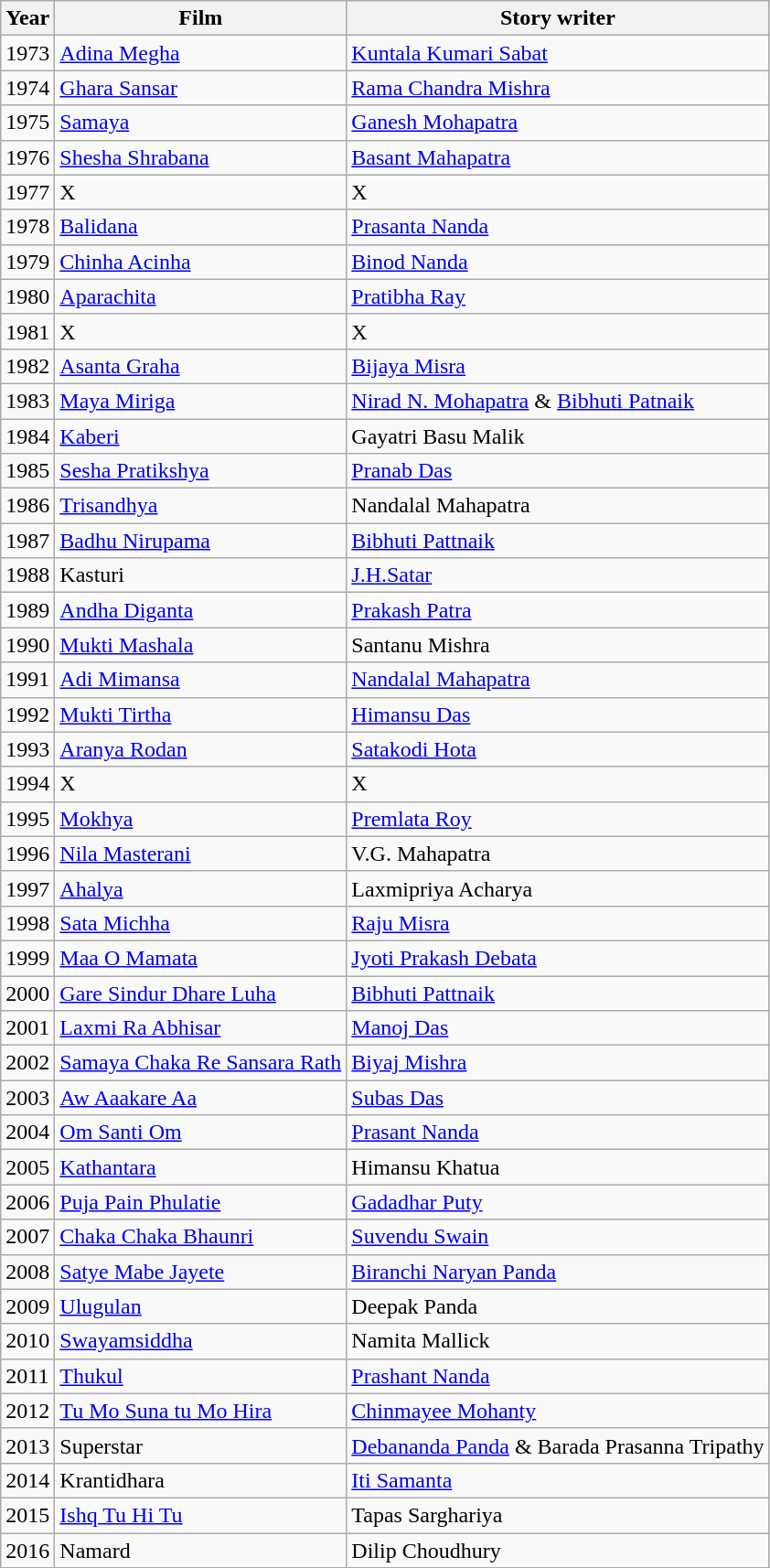<table class="wikitable sortable">
<tr>
<th>Year</th>
<th>Film</th>
<th>Story writer</th>
</tr>
<tr>
<td>1973</td>
<td><a href='#'>Adina Megha</a></td>
<td><a href='#'>Kuntala Kumari Sabat</a></td>
</tr>
<tr>
<td>1974</td>
<td><a href='#'>Ghara Sansar</a></td>
<td><a href='#'>Rama Chandra Mishra</a></td>
</tr>
<tr>
<td>1975</td>
<td><a href='#'>Samaya</a></td>
<td><a href='#'>Ganesh Mohapatra</a></td>
</tr>
<tr>
<td>1976</td>
<td><a href='#'>Shesha Shrabana</a></td>
<td><a href='#'>Basant Mahapatra</a></td>
</tr>
<tr>
<td>1977</td>
<td>X</td>
<td>X</td>
</tr>
<tr>
<td>1978</td>
<td><a href='#'>Balidana</a></td>
<td><a href='#'>Prasanta Nanda</a></td>
</tr>
<tr>
<td>1979</td>
<td><a href='#'>Chinha Acinha</a></td>
<td><a href='#'>Binod Nanda</a></td>
</tr>
<tr>
<td>1980</td>
<td><a href='#'>Aparachita</a></td>
<td><a href='#'>Pratibha Ray</a></td>
</tr>
<tr>
<td>1981</td>
<td>X</td>
<td>X</td>
</tr>
<tr>
<td>1982</td>
<td><a href='#'>Asanta Graha</a></td>
<td><a href='#'>Bijaya Misra</a></td>
</tr>
<tr>
<td>1983</td>
<td><a href='#'>Maya Miriga</a></td>
<td><a href='#'>Nirad N. Mohapatra</a> & <a href='#'>Bibhuti Patnaik</a></td>
</tr>
<tr>
<td>1984</td>
<td><a href='#'>Kaberi</a></td>
<td>Gayatri Basu Malik</td>
</tr>
<tr>
<td>1985</td>
<td><a href='#'>Sesha Pratikshya</a></td>
<td><a href='#'>Pranab Das</a></td>
</tr>
<tr>
<td>1986</td>
<td><a href='#'>Trisandhya</a></td>
<td>Nandalal Mahapatra</td>
</tr>
<tr>
<td>1987</td>
<td><a href='#'>Badhu Nirupama</a></td>
<td><a href='#'>Bibhuti Pattnaik</a></td>
</tr>
<tr>
<td>1988</td>
<td>Kasturi</td>
<td><a href='#'>J.H.Satar</a></td>
</tr>
<tr>
<td>1989</td>
<td><a href='#'>Andha Diganta</a></td>
<td><a href='#'>Prakash Patra</a></td>
</tr>
<tr>
<td>1990</td>
<td><a href='#'>Mukti Mashala</a></td>
<td>Santanu Mishra</td>
</tr>
<tr>
<td>1991</td>
<td><a href='#'>Adi Mimansa</a></td>
<td><a href='#'>Nandalal Mahapatra</a></td>
</tr>
<tr>
<td>1992</td>
<td><a href='#'>Mukti Tirtha</a></td>
<td><a href='#'>Himansu Das</a></td>
</tr>
<tr>
<td>1993</td>
<td><a href='#'>Aranya Rodan</a></td>
<td><a href='#'>Satakodi Hota</a></td>
</tr>
<tr>
<td>1994</td>
<td>X</td>
<td>X</td>
</tr>
<tr>
<td>1995</td>
<td><a href='#'>Mokhya</a></td>
<td><a href='#'>Premlata Roy</a></td>
</tr>
<tr>
<td>1996</td>
<td><a href='#'>Nila Masterani</a></td>
<td>V.G. Mahapatra</td>
</tr>
<tr>
<td>1997</td>
<td><a href='#'>Ahalya</a></td>
<td>Laxmipriya Acharya</td>
</tr>
<tr>
<td>1998</td>
<td><a href='#'>Sata Michha</a></td>
<td><a href='#'>Raju Misra</a></td>
</tr>
<tr>
<td>1999</td>
<td><a href='#'>Maa O Mamata</a></td>
<td><a href='#'>Jyoti Prakash Debata</a></td>
</tr>
<tr>
<td>2000</td>
<td><a href='#'>Gare Sindur Dhare Luha</a></td>
<td><a href='#'>Bibhuti Pattnaik</a></td>
</tr>
<tr>
<td>2001</td>
<td><a href='#'>Laxmi Ra Abhisar</a></td>
<td><a href='#'>Manoj Das</a></td>
</tr>
<tr>
<td>2002</td>
<td><a href='#'>Samaya Chaka Re Sansara Rath</a></td>
<td><a href='#'>Biyaj Mishra</a></td>
</tr>
<tr>
<td>2003</td>
<td><a href='#'>Aw Aaakare Aa</a></td>
<td><a href='#'>Subas Das</a></td>
</tr>
<tr>
<td>2004</td>
<td><a href='#'>Om Santi Om</a></td>
<td><a href='#'>Prasant Nanda</a></td>
</tr>
<tr>
<td>2005</td>
<td><a href='#'>Kathantara</a></td>
<td>Himansu Khatua</td>
</tr>
<tr>
<td>2006</td>
<td><a href='#'>Puja Pain Phulatie</a></td>
<td><a href='#'>Gadadhar Puty</a></td>
</tr>
<tr>
<td>2007</td>
<td><a href='#'>Chaka Chaka Bhaunri</a></td>
<td><a href='#'>Suvendu Swain</a></td>
</tr>
<tr>
<td>2008</td>
<td><a href='#'>Satye Mabe Jayete</a></td>
<td><a href='#'>Biranchi Naryan Panda</a></td>
</tr>
<tr>
<td>2009</td>
<td><a href='#'>Ulugulan</a></td>
<td>Deepak Panda</td>
</tr>
<tr>
<td>2010</td>
<td><a href='#'>Swayamsiddha</a></td>
<td>Namita Mallick</td>
</tr>
<tr>
<td>2011</td>
<td><a href='#'>Thukul</a></td>
<td><a href='#'>Prashant Nanda</a></td>
</tr>
<tr>
<td>2012</td>
<td><a href='#'>Tu Mo Suna tu Mo Hira</a></td>
<td><a href='#'>Chinmayee Mohanty</a></td>
</tr>
<tr>
<td>2013</td>
<td>Superstar</td>
<td><a href='#'>Debananda Panda</a> &  Barada Prasanna Tripathy</td>
</tr>
<tr>
<td>2014</td>
<td>Krantidhara</td>
<td><a href='#'>Iti Samanta</a></td>
</tr>
<tr>
<td>2015</td>
<td><a href='#'>Ishq Tu Hi Tu</a></td>
<td>Tapas Sarghariya</td>
</tr>
<tr>
<td>2016</td>
<td>Namard</td>
<td>Dilip Choudhury</td>
</tr>
</table>
